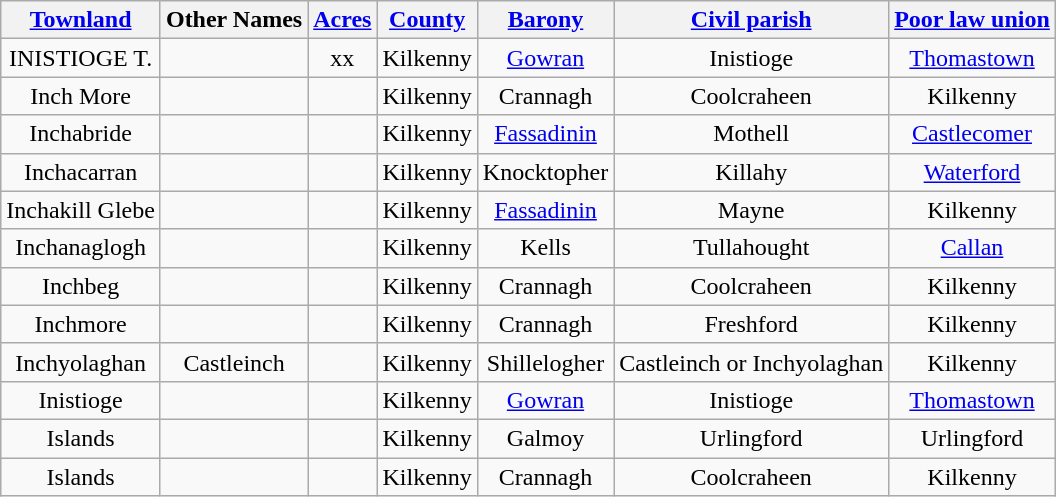<table class="wikitable sortable" style="border:1px; text-align:center">
<tr>
<th><a href='#'>Townland</a></th>
<th>Other Names</th>
<th><a href='#'>Acres</a></th>
<th><a href='#'>County</a></th>
<th><a href='#'>Barony</a></th>
<th><a href='#'>Civil parish</a></th>
<th><a href='#'>Poor law union</a></th>
</tr>
<tr>
<td>INISTIOGE T.</td>
<td></td>
<td>xx</td>
<td>Kilkenny</td>
<td><a href='#'>Gowran</a></td>
<td>Inistioge</td>
<td><a href='#'>Thomastown</a></td>
</tr>
<tr>
<td>Inch More</td>
<td></td>
<td></td>
<td>Kilkenny</td>
<td>Crannagh</td>
<td>Coolcraheen</td>
<td>Kilkenny</td>
</tr>
<tr>
<td>Inchabride</td>
<td></td>
<td></td>
<td>Kilkenny</td>
<td><a href='#'>Fassadinin</a></td>
<td>Mothell</td>
<td><a href='#'>Castlecomer</a></td>
</tr>
<tr>
<td>Inchacarran</td>
<td></td>
<td></td>
<td>Kilkenny</td>
<td>Knocktopher</td>
<td>Killahy</td>
<td><a href='#'>Waterford</a></td>
</tr>
<tr>
<td>Inchakill Glebe</td>
<td></td>
<td></td>
<td>Kilkenny</td>
<td><a href='#'>Fassadinin</a></td>
<td>Mayne</td>
<td>Kilkenny</td>
</tr>
<tr>
<td>Inchanaglogh</td>
<td></td>
<td></td>
<td>Kilkenny</td>
<td>Kells</td>
<td>Tullahought</td>
<td><a href='#'>Callan</a></td>
</tr>
<tr>
<td>Inchbeg</td>
<td></td>
<td></td>
<td>Kilkenny</td>
<td>Crannagh</td>
<td>Coolcraheen</td>
<td>Kilkenny</td>
</tr>
<tr>
<td>Inchmore</td>
<td></td>
<td></td>
<td>Kilkenny</td>
<td>Crannagh</td>
<td>Freshford</td>
<td>Kilkenny</td>
</tr>
<tr>
<td>Inchyolaghan</td>
<td>Castleinch</td>
<td></td>
<td>Kilkenny</td>
<td>Shillelogher</td>
<td>Castleinch or Inchyolaghan</td>
<td>Kilkenny</td>
</tr>
<tr>
<td>Inistioge</td>
<td></td>
<td></td>
<td>Kilkenny</td>
<td><a href='#'>Gowran</a></td>
<td>Inistioge</td>
<td><a href='#'>Thomastown</a></td>
</tr>
<tr>
<td>Islands</td>
<td></td>
<td></td>
<td>Kilkenny</td>
<td>Galmoy</td>
<td>Urlingford</td>
<td>Urlingford</td>
</tr>
<tr>
<td>Islands</td>
<td></td>
<td></td>
<td>Kilkenny</td>
<td>Crannagh</td>
<td>Coolcraheen</td>
<td>Kilkenny</td>
</tr>
</table>
